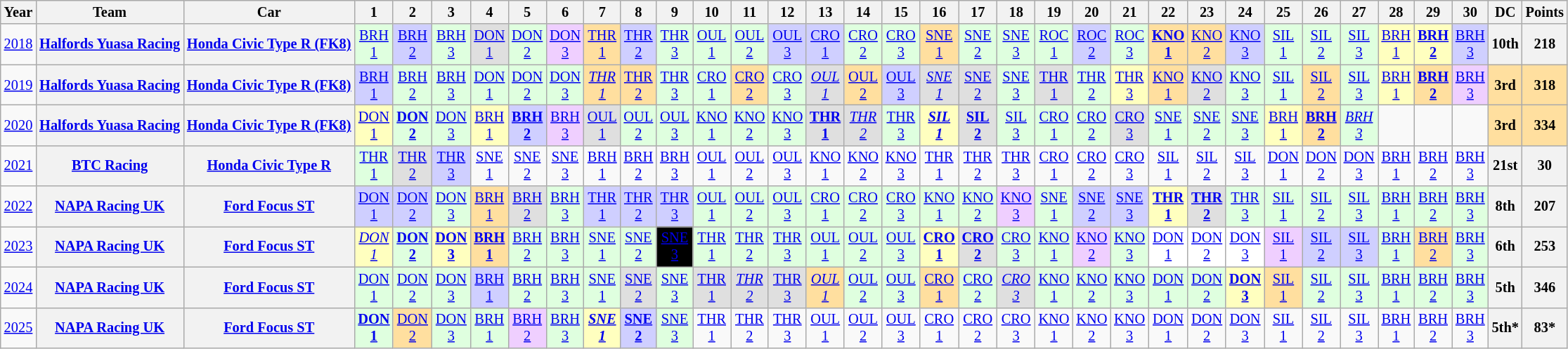<table class="wikitable" style="text-align:center; font-size:85%">
<tr>
<th>Year</th>
<th>Team</th>
<th>Car</th>
<th>1</th>
<th>2</th>
<th>3</th>
<th>4</th>
<th>5</th>
<th>6</th>
<th>7</th>
<th>8</th>
<th>9</th>
<th>10</th>
<th>11</th>
<th>12</th>
<th>13</th>
<th>14</th>
<th>15</th>
<th>16</th>
<th>17</th>
<th>18</th>
<th>19</th>
<th>20</th>
<th>21</th>
<th>22</th>
<th>23</th>
<th>24</th>
<th>25</th>
<th>26</th>
<th>27</th>
<th>28</th>
<th>29</th>
<th>30</th>
<th>DC</th>
<th>Points</th>
</tr>
<tr>
<td><a href='#'>2018</a></td>
<th nowrap><a href='#'>Halfords Yuasa Racing</a></th>
<th nowrap><a href='#'>Honda Civic Type R (FK8)</a></th>
<td style="background:#DFFFDF;"><a href='#'>BRH<br>1</a><br></td>
<td style="background:#CFCFFF;"><a href='#'>BRH<br>2</a><br></td>
<td style="background:#DFFFDF;"><a href='#'>BRH<br>3</a><br></td>
<td style="background:#DFDFDF;"><a href='#'>DON<br>1</a><br></td>
<td style="background:#DFFFDF;"><a href='#'>DON<br>2</a><br></td>
<td style="background:#EFCFFF;"><a href='#'>DON<br>3</a><br></td>
<td style="background:#FFDF9F;"><a href='#'>THR<br>1</a><br></td>
<td style="background:#CFCFFF;"><a href='#'>THR<br>2</a><br></td>
<td style="background:#DFFFDF;"><a href='#'>THR<br>3</a><br></td>
<td style="background:#DFFFDF;"><a href='#'>OUL<br>1</a><br></td>
<td style="background:#DFFFDF;"><a href='#'>OUL<br>2</a><br></td>
<td style="background:#CFCFFF;"><a href='#'>OUL<br>3</a><br></td>
<td style="background:#CFCFFF;"><a href='#'>CRO<br>1</a><br></td>
<td style="background:#DFFFDF;"><a href='#'>CRO<br>2</a><br></td>
<td style="background:#DFFFDF;"><a href='#'>CRO<br>3</a><br></td>
<td style="background:#FFDF9F;"><a href='#'>SNE<br>1</a><br></td>
<td style="background:#DFFFDF;"><a href='#'>SNE<br>2</a><br></td>
<td style="background:#DFFFDF;"><a href='#'>SNE<br>3</a><br></td>
<td style="background:#DFFFDF;"><a href='#'>ROC<br>1</a><br></td>
<td style="background:#CFCFFF;"><a href='#'>ROC<br>2</a><br></td>
<td style="background:#DFFFDF;"><a href='#'>ROC<br>3</a><br></td>
<td style="background:#FFDF9F;"><strong><a href='#'>KNO<br>1</a></strong><br></td>
<td style="background:#FFDF9F;"><a href='#'>KNO<br>2</a><br></td>
<td style="background:#CFCFFF;"><a href='#'>KNO<br>3</a><br></td>
<td style="background:#DFFFDF;"><a href='#'>SIL<br>1</a><br></td>
<td style="background:#DFFFDF;"><a href='#'>SIL<br>2</a><br></td>
<td style="background:#DFFFDF;"><a href='#'>SIL<br>3</a><br></td>
<td style="background:#FFFFBF;"><a href='#'>BRH<br>1</a><br></td>
<td style="background:#FFFFBF;"><strong><a href='#'>BRH<br>2</a></strong><br></td>
<td style="background:#CFCFFF;"><a href='#'>BRH<br>3</a><br></td>
<th>10th</th>
<th>218</th>
</tr>
<tr>
<td><a href='#'>2019</a></td>
<th nowrap><a href='#'>Halfords Yuasa Racing</a></th>
<th nowrap><a href='#'>Honda Civic Type R (FK8)</a></th>
<td style="background:#CFCFFF;"><a href='#'>BRH<br>1</a><br></td>
<td style="background:#DFFFDF;"><a href='#'>BRH<br>2</a><br></td>
<td style="background:#DFFFDF;"><a href='#'>BRH<br>3</a><br></td>
<td style="background:#DFFFDF;"><a href='#'>DON<br>1</a><br></td>
<td style="background:#DFFFDF;"><a href='#'>DON<br>2</a><br></td>
<td style="background:#DFFFDF;"><a href='#'>DON<br>3</a><br></td>
<td style="background:#FFDF9F;"><em><a href='#'>THR<br>1</a></em><br></td>
<td style="background:#FFDF9F;"><a href='#'>THR<br>2</a><br></td>
<td style="background:#DFFFDF;"><a href='#'>THR<br>3</a><br></td>
<td style="background:#DFFFDF;"><a href='#'>CRO<br>1</a><br></td>
<td style="background:#FFDF9F;"><a href='#'>CRO<br>2</a><br></td>
<td style="background:#DFFFDF;"><a href='#'>CRO<br>3</a><br></td>
<td style="background:#DFDFDF;"><em><a href='#'>OUL<br>1</a></em><br></td>
<td style="background:#FFDF9F;"><a href='#'>OUL<br>2</a><br></td>
<td style="background:#CFCFFF;"><a href='#'>OUL<br>3</a><br></td>
<td style="background:#DFDFDF;"><em><a href='#'>SNE<br>1</a></em><br></td>
<td style="background:#DFDFDF;"><a href='#'>SNE<br>2</a><br></td>
<td style="background:#DFFFDF;"><a href='#'>SNE<br>3</a><br></td>
<td style="background:#DFDFDF;"><a href='#'>THR<br>1</a><br></td>
<td style="background:#DFFFDF;"><a href='#'>THR<br>2</a><br></td>
<td style="background:#FFFFBF;"><a href='#'>THR<br>3</a><br></td>
<td style="background:#FFDF9F;"><a href='#'>KNO<br>1</a><br></td>
<td style="background:#DFDFDF;"><a href='#'>KNO<br>2</a><br></td>
<td style="background:#DFFFDF;"><a href='#'>KNO<br>3</a><br></td>
<td style="background:#DFFFDF;"><a href='#'>SIL<br>1</a><br></td>
<td style="background:#FFDF9F;"><a href='#'>SIL<br>2</a><br></td>
<td style="background:#DFFFDF;"><a href='#'>SIL<br>3</a><br></td>
<td style="background:#FFFFBF;"><a href='#'>BRH<br>1</a><br></td>
<td style="background:#FFDF9F;"><strong><a href='#'>BRH<br>2</a></strong><br></td>
<td style="background:#EFCFFF;"><a href='#'>BRH<br>3</a><br></td>
<th style="background:#FFDF9F;">3rd</th>
<th style="background:#FFDF9F;">318</th>
</tr>
<tr>
<td><a href='#'>2020</a></td>
<th nowrap><a href='#'>Halfords Yuasa Racing</a></th>
<th nowrap><a href='#'>Honda Civic Type R (FK8)</a></th>
<td style="background:#FFFFBF;"><a href='#'>DON<br>1</a><br></td>
<td style="background:#DFFFDF;"><strong><a href='#'>DON<br>2</a></strong><br></td>
<td style="background:#DFFFDF;"><a href='#'>DON<br>3</a><br></td>
<td style="background:#FFFFBF;"><a href='#'>BRH<br>1</a><br></td>
<td style="background:#CFCFFF;"><strong><a href='#'>BRH<br>2</a></strong><br></td>
<td style="background:#EFCFFF;"><a href='#'>BRH<br>3</a><br></td>
<td style="background:#DFDFDF;"><a href='#'>OUL<br>1</a><br></td>
<td style="background:#DFFFDF;"><a href='#'>OUL<br>2</a><br></td>
<td style="background:#DFFFDF;"><a href='#'>OUL<br>3</a><br></td>
<td style="background:#DFFFDF;"><a href='#'>KNO<br>1</a><br></td>
<td style="background:#DFFFDF;"><a href='#'>KNO<br>2</a><br></td>
<td style="background:#DFFFDF;"><a href='#'>KNO<br>3</a><br></td>
<td style="background:#DFDFDF;"><strong><a href='#'>THR<br>1</a></strong><br></td>
<td style="background:#DFDFDF;"><em><a href='#'>THR<br>2</a></em><br></td>
<td style="background:#DFFFDF;"><a href='#'>THR<br>3</a><br></td>
<td style="background:#FFFFBF;"><strong><em><a href='#'>SIL<br>1</a></em></strong><br></td>
<td style="background:#DFDFDF;"><strong><a href='#'>SIL<br>2</a></strong><br></td>
<td style="background:#DFFFDF;"><a href='#'>SIL<br>3</a><br></td>
<td style="background:#DFFFDF;"><a href='#'>CRO<br>1</a><br></td>
<td style="background:#DFFFDF;"><a href='#'>CRO<br>2</a><br></td>
<td style="background:#DFDFDF;"><a href='#'>CRO<br>3</a><br></td>
<td style="background:#DFFFDF;"><a href='#'>SNE<br>1</a><br></td>
<td style="background:#DFFFDF;"><a href='#'>SNE<br>2</a><br></td>
<td style="background:#DFFFDF;"><a href='#'>SNE<br>3</a><br></td>
<td style="background:#FFFFBF;"><a href='#'>BRH<br>1</a><br></td>
<td style="background:#FFDF9F;"><strong><a href='#'>BRH<br>2</a></strong><br></td>
<td style="background:#DFFFDF;"><em><a href='#'>BRH<br>3</a></em><br></td>
<td></td>
<td></td>
<td></td>
<th style="background:#FFDF9F;">3rd</th>
<th style="background:#FFDF9F;">334</th>
</tr>
<tr>
<td><a href='#'>2021</a></td>
<th nowrap><a href='#'>BTC Racing</a></th>
<th nowrap><a href='#'>Honda Civic Type R</a></th>
<td style="background:#DFFFDF;"><a href='#'>THR<br>1</a><br></td>
<td style="background:#DFDFDF;"><a href='#'>THR<br>2</a><br></td>
<td style="background:#CFCFFF;"><a href='#'>THR<br>3</a><br></td>
<td><a href='#'>SNE<br>1</a></td>
<td><a href='#'>SNE<br>2</a></td>
<td><a href='#'>SNE<br>3</a></td>
<td><a href='#'>BRH<br>1</a></td>
<td><a href='#'>BRH<br>2</a></td>
<td><a href='#'>BRH<br>3</a></td>
<td><a href='#'>OUL<br>1</a></td>
<td><a href='#'>OUL<br>2</a></td>
<td><a href='#'>OUL<br>3</a></td>
<td><a href='#'>KNO<br>1</a></td>
<td><a href='#'>KNO<br>2</a></td>
<td><a href='#'>KNO<br>3</a></td>
<td><a href='#'>THR<br>1</a></td>
<td><a href='#'>THR<br>2</a></td>
<td><a href='#'>THR<br>3</a></td>
<td><a href='#'>CRO<br>1</a></td>
<td><a href='#'>CRO<br>2</a></td>
<td><a href='#'>CRO<br>3</a></td>
<td><a href='#'>SIL<br>1</a></td>
<td><a href='#'>SIL<br>2</a></td>
<td><a href='#'>SIL<br>3</a></td>
<td><a href='#'>DON<br>1</a></td>
<td><a href='#'>DON<br>2</a></td>
<td><a href='#'>DON<br>3</a></td>
<td><a href='#'>BRH<br>1</a></td>
<td><a href='#'>BRH<br>2</a></td>
<td><a href='#'>BRH<br>3</a></td>
<th>21st</th>
<th>30</th>
</tr>
<tr>
<td><a href='#'>2022</a></td>
<th nowrap><a href='#'>NAPA Racing UK</a></th>
<th nowrap><a href='#'>Ford Focus ST</a></th>
<td style="background:#CFCFFF;"><a href='#'>DON<br>1</a><br></td>
<td style="background:#CFCFFF;"><a href='#'>DON<br>2</a><br></td>
<td style="background:#DFFFDF;"><a href='#'>DON<br>3</a><br></td>
<td style="background:#FFDF9F;"><a href='#'>BRH<br>1</a><br></td>
<td style="background:#DFDFDF;"><a href='#'>BRH<br>2</a><br></td>
<td style="background:#DFFFDF;"><a href='#'>BRH<br>3</a><br></td>
<td style="background:#CFCFFF;"><a href='#'>THR<br>1</a><br></td>
<td style="background:#CFCFFF;"><a href='#'>THR<br>2</a><br></td>
<td style="background:#CFCFFF;"><a href='#'>THR<br>3</a><br></td>
<td style="background:#DFFFDF;"><a href='#'>OUL<br>1</a><br></td>
<td style="background:#DFFFDF;"><a href='#'>OUL<br>2</a><br></td>
<td style="background:#DFFFDF;"><a href='#'>OUL<br>3</a><br></td>
<td style="background:#DFFFDF;"><a href='#'>CRO<br>1</a><br></td>
<td style="background:#DFFFDF;"><a href='#'>CRO<br>2</a><br></td>
<td style="background:#DFFFDF;"><a href='#'>CRO<br>3</a><br></td>
<td style="background:#DFFFDF;"><a href='#'>KNO<br>1</a><br></td>
<td style="background:#DFFFDF;"><a href='#'>KNO<br>2</a><br></td>
<td style="background:#EFCFFF;"><a href='#'>KNO<br>3</a><br></td>
<td style="background:#DFFFDF;"><a href='#'>SNE<br>1</a><br></td>
<td style="background:#CFCFFF;"><a href='#'>SNE<br>2</a><br></td>
<td style="background:#CFCFFF;"><a href='#'>SNE<br>3</a><br></td>
<td style="background:#FFFFBF;"><strong><a href='#'>THR<br>1</a></strong><br></td>
<td style="background:#DFDFDF;"><strong><a href='#'>THR<br>2</a></strong><br></td>
<td style="background:#DFFFDF;"><a href='#'>THR<br>3</a><br></td>
<td style="background:#DFFFDF;"><a href='#'>SIL<br>1</a><br></td>
<td style="background:#DFFFDF;"><a href='#'>SIL<br>2</a><br></td>
<td style="background:#DFFFDF;"><a href='#'>SIL<br>3</a><br></td>
<td style="background:#DFFFDF;"><a href='#'>BRH<br>1</a><br></td>
<td style="background:#DFFFDF;"><a href='#'>BRH<br>2</a><br></td>
<td style="background:#DFFFDF;"><a href='#'>BRH<br>3</a><br></td>
<th>8th</th>
<th>207</th>
</tr>
<tr>
<td><a href='#'>2023</a></td>
<th nowrap><a href='#'>NAPA Racing UK</a></th>
<th nowrap><a href='#'>Ford Focus ST</a></th>
<td style="background:#FFFFBF;"><em><a href='#'>DON<br>1</a></em><br></td>
<td style="background:#DFFFDF;"><strong><a href='#'>DON<br>2</a></strong><br></td>
<td style="background:#FFFFBF;"><strong><a href='#'>DON<br>3</a></strong><br></td>
<td style="background:#FFDF9F;"><strong><a href='#'>BRH<br>1</a></strong><br></td>
<td style="background:#DFFFDF;"><a href='#'>BRH<br>2</a><br></td>
<td style="background:#DFFFDF;"><a href='#'>BRH<br>3</a><br></td>
<td style="background:#DFFFDF;"><a href='#'>SNE<br>1</a><br></td>
<td style="background:#DFFFDF;"><a href='#'>SNE<br>2</a><br></td>
<td style="background:#000000; color:white"><a href='#'><span>SNE<br>3</span></a><br></td>
<td style="background:#DFFFDF;"><a href='#'>THR<br>1</a><br></td>
<td style="background:#DFFFDF;"><a href='#'>THR<br>2</a><br></td>
<td style="background:#DFFFDF;"><a href='#'>THR<br>3</a><br></td>
<td style="background:#DFFFDF;"><a href='#'>OUL<br>1</a><br></td>
<td style="background:#DFFFDF;"><a href='#'>OUL<br>2</a><br></td>
<td style="background:#DFFFDF;"><a href='#'>OUL<br>3</a><br></td>
<td style="background:#FFFFBF;"><strong><a href='#'>CRO<br>1</a></strong><br></td>
<td style="background:#DFDFDF;"><strong><a href='#'>CRO<br>2</a></strong><br></td>
<td style="background:#DFFFDF;"><a href='#'>CRO<br>3</a><br></td>
<td style="background:#DFFFDF;"><a href='#'>KNO<br>1</a><br></td>
<td style="background:#EFCFFF;"><a href='#'>KNO<br>2</a><br></td>
<td style="background:#DFFFDF;"><a href='#'>KNO<br>3</a><br></td>
<td style="background:#FFFFFF;"><a href='#'>DON<br>1</a><br></td>
<td style="background:#FFFFFF;"><a href='#'>DON<br>2</a><br></td>
<td style="background:#FFFFFF;"><a href='#'>DON<br>3</a><br></td>
<td style="background:#EFCFFF;"><a href='#'>SIL<br>1</a><br></td>
<td style="background:#CFCFFF;"><a href='#'>SIL<br>2</a><br></td>
<td style="background:#CFCFFF;"><a href='#'>SIL<br>3</a><br></td>
<td style="background:#DFFFDF;"><a href='#'>BRH<br>1</a><br></td>
<td style="background:#FFDF9F;"><a href='#'>BRH<br>2</a><br></td>
<td style="background:#DFFFDF;"><a href='#'>BRH<br>3</a><br></td>
<th>6th</th>
<th>253</th>
</tr>
<tr>
<td><a href='#'>2024</a></td>
<th nowrap><a href='#'>NAPA Racing UK</a></th>
<th nowrap><a href='#'>Ford Focus ST</a></th>
<td style="background:#DFFFDF;"><a href='#'>DON<br>1</a><br></td>
<td style="background:#DFFFDF;"><a href='#'>DON<br>2</a><br></td>
<td style="background:#DFFFDF;"><a href='#'>DON<br>3</a><br></td>
<td style="background:#CFCFFF;"><a href='#'>BRH<br>1</a><br></td>
<td style="background:#DFFFDF;"><a href='#'>BRH<br>2</a><br></td>
<td style="background:#DFFFDF;"><a href='#'>BRH<br>3</a><br></td>
<td style="background:#DFFFDF;"><a href='#'>SNE<br>1</a><br></td>
<td style="background:#DFDFDF;"><a href='#'>SNE<br>2</a><br></td>
<td style="background:#DFFFDF;"><a href='#'>SNE<br>3</a><br></td>
<td style="background:#DFDFDF;"><a href='#'>THR<br>1</a><br></td>
<td style="background:#DFDFDF;"><em><a href='#'>THR<br>2</a></em><br></td>
<td style="background:#DFDFDF;"><a href='#'>THR<br>3</a><br></td>
<td style="background:#FFDF9F;"><em><a href='#'>OUL<br>1</a></em><br></td>
<td style="background:#DFFFDF;"><a href='#'>OUL<br>2</a><br></td>
<td style="background:#DFFFDF;"><a href='#'>OUL<br>3</a><br></td>
<td style="background:#FFDF9F;"><a href='#'>CRO<br>1</a><br></td>
<td style="background:#DFFFDF;"><a href='#'>CRO<br>2</a><br></td>
<td style="background:#DFDFDF;"><em><a href='#'>CRO<br>3</a></em><br></td>
<td style="background:#DFFFDF;"><a href='#'>KNO<br>1</a><br></td>
<td style="background:#DFFFDF;"><a href='#'>KNO<br>2</a><br></td>
<td style="background:#DFFFDF;"><a href='#'>KNO<br>3</a><br></td>
<td style="background:#DFFFDF;"><a href='#'>DON<br>1</a><br></td>
<td style="background:#DFFFDF;"><a href='#'>DON<br>2</a><br></td>
<td style="background:#FFFFBF;"><strong><a href='#'>DON<br>3</a></strong><br></td>
<td style="background:#FFDF9F;"><a href='#'>SIL<br>1</a><br></td>
<td style="background:#DFFFDF;"><a href='#'>SIL<br>2</a><br></td>
<td style="background:#DFFFDF;"><a href='#'>SIL<br>3</a><br></td>
<td style="background:#DFFFDF;"><a href='#'>BRH<br>1</a><br></td>
<td style="background:#DFFFDF;"><a href='#'>BRH<br>2</a><br></td>
<td style="background:#DFFFDF;"><a href='#'>BRH<br>3</a><br></td>
<th>5th</th>
<th>346</th>
</tr>
<tr>
<td><a href='#'>2025</a></td>
<th><a href='#'>NAPA Racing UK</a></th>
<th><a href='#'>Ford Focus ST</a></th>
<td style="background:#DFFFDF;"><strong><a href='#'>DON<br>1</a></strong><br></td>
<td style="background:#FFDF9F;"><a href='#'>DON<br>2</a><br></td>
<td style="background:#DFFFDF;"><a href='#'>DON<br>3</a><br></td>
<td style="background:#DFFFDF;"><a href='#'>BRH<br>1</a><br></td>
<td style="background:#EFCFFF;"><a href='#'>BRH<br>2</a><br></td>
<td style="background:#DFFFDF;"><a href='#'>BRH<br>3</a><br></td>
<td style="background:#FFFFBF;"><strong><em><a href='#'>SNE<br>1</a></em></strong><br></td>
<td style="background:#CFCFFF;"><strong><a href='#'>SNE<br>2</a></strong><br></td>
<td style="background:#DFFFDF;"><a href='#'>SNE<br>3</a><br></td>
<td style="background:#;"><a href='#'>THR<br>1</a><br></td>
<td style="background:#;"><a href='#'>THR<br>2</a><br></td>
<td style="background:#;"><a href='#'>THR<br>3</a><br></td>
<td style="background:#;"><a href='#'>OUL<br>1</a><br></td>
<td style="background:#;"><a href='#'>OUL<br>2</a><br></td>
<td style="background:#;"><a href='#'>OUL<br>3</a><br></td>
<td style="background:#;"><a href='#'>CRO<br>1</a><br></td>
<td style="background:#;"><a href='#'>CRO<br>2</a><br></td>
<td style="background:#;"><a href='#'>CRO<br>3</a><br></td>
<td style="background:#;"><a href='#'>KNO<br>1</a><br></td>
<td style="background:#;"><a href='#'>KNO<br>2</a><br></td>
<td style="background:#;"><a href='#'>KNO<br>3</a><br></td>
<td style="background:#;"><a href='#'>DON<br>1</a><br></td>
<td style="background:#;"><a href='#'>DON<br>2</a><br></td>
<td style="background:#;"><a href='#'>DON<br>3</a><br></td>
<td style="background:#;"><a href='#'>SIL<br>1</a><br></td>
<td style="background:#;"><a href='#'>SIL<br>2</a><br></td>
<td style="background:#;"><a href='#'>SIL<br>3</a><br></td>
<td style="background:#;"><a href='#'>BRH<br>1</a><br></td>
<td style="background:#;"><a href='#'>BRH<br>2</a><br></td>
<td style="background:#;"><a href='#'>BRH<br>3</a><br></td>
<th>5th*</th>
<th>83*</th>
</tr>
</table>
